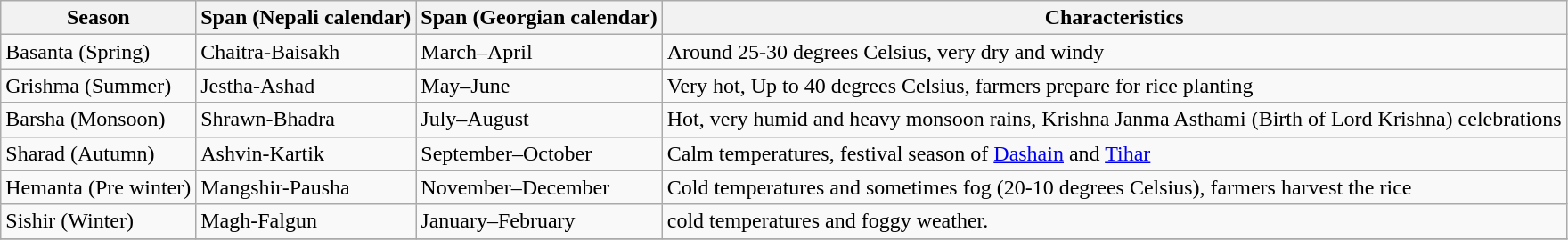<table class="wikitable">
<tr>
<th>Season</th>
<th>Span (Nepali calendar)</th>
<th>Span (Georgian calendar)</th>
<th>Characteristics</th>
</tr>
<tr>
<td>Basanta (Spring)</td>
<td>Chaitra-Baisakh</td>
<td>March–April</td>
<td>Around 25-30 degrees Celsius, very dry and windy</td>
</tr>
<tr>
<td>Grishma (Summer)</td>
<td>Jestha-Ashad</td>
<td>May–June</td>
<td>Very hot, Up to 40 degrees Celsius, farmers prepare for rice planting</td>
</tr>
<tr>
<td>Barsha (Monsoon)</td>
<td>Shrawn-Bhadra</td>
<td>July–August</td>
<td>Hot, very humid and heavy monsoon rains, Krishna Janma Asthami (Birth of Lord Krishna) celebrations</td>
</tr>
<tr>
<td>Sharad (Autumn)</td>
<td>Ashvin-Kartik</td>
<td>September–October</td>
<td>Calm temperatures, festival season of <a href='#'>Dashain</a> and <a href='#'>Tihar</a></td>
</tr>
<tr>
<td>Hemanta (Pre winter)</td>
<td>Mangshir-Pausha</td>
<td>November–December</td>
<td>Cold temperatures and sometimes fog (20-10 degrees Celsius), farmers harvest the rice</td>
</tr>
<tr>
<td>Sishir (Winter)</td>
<td>Magh-Falgun</td>
<td>January–February</td>
<td>cold temperatures and foggy weather.</td>
</tr>
<tr>
</tr>
</table>
